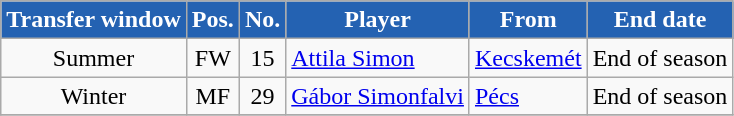<table class="wikitable plainrowheaders sortable">
<tr>
<th style="background-color:#2462B2;color:white">Transfer window</th>
<th style="background-color:#2462B2;color:white">Pos.</th>
<th style="background-color:#2462B2;color:white">No.</th>
<th style="background-color:#2462B2;color:white">Player</th>
<th style="background-color:#2462B2;color:white">From</th>
<th style="background-color:#2462B2;color:white">End date</th>
</tr>
<tr>
<td style="text-align:center;">Summer</td>
<td style=text-align:center;>FW</td>
<td style=text-align:center;>15</td>
<td style=text-align:left;> <a href='#'>Attila Simon</a></td>
<td style=text-align:left;><a href='#'>Kecskemét</a></td>
<td style=text-align:center;>End of season</td>
</tr>
<tr>
<td style="text-align:center;">Winter</td>
<td style=text-align:center;>MF</td>
<td style=text-align:center;>29</td>
<td style=text-align:left;> <a href='#'>Gábor Simonfalvi</a></td>
<td style=text-align:left;><a href='#'>Pécs</a></td>
<td style=text-align:center;>End of season</td>
</tr>
<tr>
</tr>
</table>
